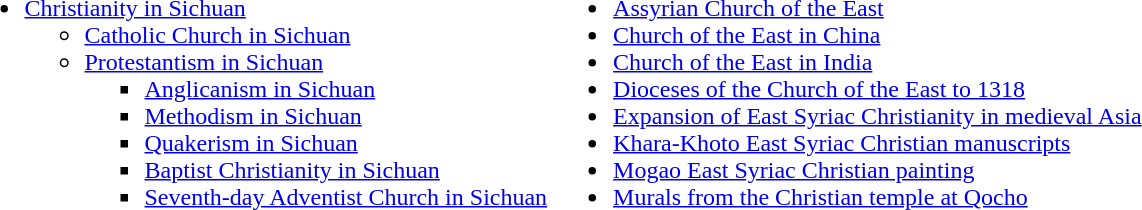<table>
<tr>
<td><br><ul><li><a href='#'>Christianity in Sichuan</a><ul><li><a href='#'>Catholic Church in Sichuan</a></li><li><a href='#'>Protestantism in Sichuan</a><ul><li><a href='#'>Anglicanism in Sichuan</a></li><li><a href='#'>Methodism in Sichuan</a></li><li><a href='#'>Quakerism in Sichuan</a></li><li><a href='#'>Baptist Christianity in Sichuan</a></li><li><a href='#'>Seventh-day Adventist Church in Sichuan</a></li></ul></li></ul></li></ul></td>
<td><br><ul><li><a href='#'>Assyrian Church of the East</a></li><li><a href='#'>Church of the East in China</a></li><li><a href='#'>Church of the East in India</a></li><li><a href='#'>Dioceses of the Church of the East to 1318</a></li><li><a href='#'>Expansion of East Syriac Christianity in medieval Asia</a></li><li><a href='#'>Khara-Khoto East Syriac Christian manuscripts</a></li><li><a href='#'>Mogao East Syriac Christian painting</a></li><li><a href='#'>Murals from the Christian temple at Qocho</a></li></ul></td>
</tr>
</table>
